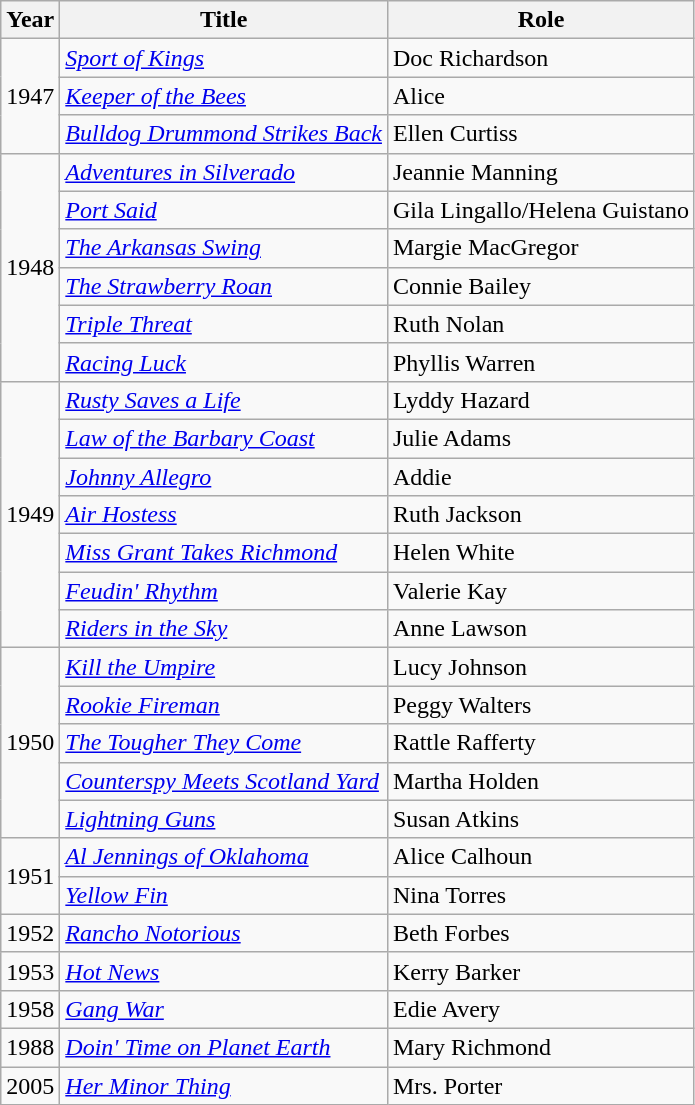<table class="wikitable">
<tr>
<th>Year</th>
<th>Title</th>
<th>Role</th>
</tr>
<tr>
<td rowspan=3>1947</td>
<td><em><a href='#'>Sport of Kings</a></em></td>
<td>Doc Richardson</td>
</tr>
<tr>
<td><em><a href='#'>Keeper of the Bees</a></em></td>
<td>Alice</td>
</tr>
<tr>
<td><em><a href='#'>Bulldog Drummond Strikes Back</a></em></td>
<td>Ellen Curtiss</td>
</tr>
<tr>
<td rowspan=6>1948</td>
<td><em><a href='#'>Adventures in Silverado</a></em></td>
<td>Jeannie Manning</td>
</tr>
<tr>
<td><em><a href='#'>Port Said</a></em></td>
<td>Gila Lingallo/Helena Guistano</td>
</tr>
<tr>
<td><em><a href='#'>The Arkansas Swing</a></em></td>
<td>Margie MacGregor</td>
</tr>
<tr>
<td><em><a href='#'>The Strawberry Roan</a></em></td>
<td>Connie Bailey</td>
</tr>
<tr>
<td><em><a href='#'>Triple Threat</a></em></td>
<td>Ruth Nolan</td>
</tr>
<tr>
<td><em><a href='#'>Racing Luck</a></em></td>
<td>Phyllis Warren</td>
</tr>
<tr>
<td rowspan=7>1949</td>
<td><em><a href='#'>Rusty Saves a Life</a></em></td>
<td>Lyddy Hazard</td>
</tr>
<tr>
<td><em><a href='#'>Law of the Barbary Coast</a></em></td>
<td>Julie Adams</td>
</tr>
<tr>
<td><em><a href='#'>Johnny Allegro</a></em></td>
<td>Addie</td>
</tr>
<tr>
<td><em><a href='#'>Air Hostess</a></em></td>
<td>Ruth Jackson</td>
</tr>
<tr>
<td><em><a href='#'>Miss Grant Takes Richmond</a></em></td>
<td>Helen White</td>
</tr>
<tr>
<td><em><a href='#'>Feudin' Rhythm</a></em></td>
<td>Valerie Kay</td>
</tr>
<tr>
<td><em><a href='#'>Riders in the Sky</a></em></td>
<td>Anne Lawson</td>
</tr>
<tr>
<td rowspan=5>1950</td>
<td><em><a href='#'>Kill the Umpire</a></em></td>
<td>Lucy Johnson</td>
</tr>
<tr>
<td><em><a href='#'>Rookie Fireman</a></em></td>
<td>Peggy Walters</td>
</tr>
<tr>
<td><em><a href='#'>The Tougher They Come</a></em></td>
<td>Rattle Rafferty</td>
</tr>
<tr>
<td><em><a href='#'>Counterspy Meets Scotland Yard</a></em></td>
<td>Martha Holden</td>
</tr>
<tr>
<td><em><a href='#'>Lightning Guns</a></em></td>
<td>Susan Atkins</td>
</tr>
<tr>
<td rowspan=2>1951</td>
<td><em><a href='#'>Al Jennings of Oklahoma</a></em></td>
<td>Alice Calhoun</td>
</tr>
<tr>
<td><em><a href='#'>Yellow Fin</a></em></td>
<td>Nina Torres</td>
</tr>
<tr>
<td rowspan=1>1952</td>
<td><em><a href='#'>Rancho Notorious</a></em></td>
<td>Beth Forbes</td>
</tr>
<tr>
<td rowspan=1>1953</td>
<td><em><a href='#'>Hot News</a></em></td>
<td>Kerry Barker</td>
</tr>
<tr>
<td rowspan=1>1958</td>
<td><em><a href='#'>Gang War</a></em></td>
<td>Edie Avery</td>
</tr>
<tr>
<td rowspan=1>1988</td>
<td><em><a href='#'>Doin' Time on Planet Earth</a></em></td>
<td>Mary Richmond</td>
</tr>
<tr>
<td rowspan=1>2005</td>
<td><em><a href='#'>Her Minor Thing</a></em></td>
<td>Mrs. Porter</td>
</tr>
</table>
